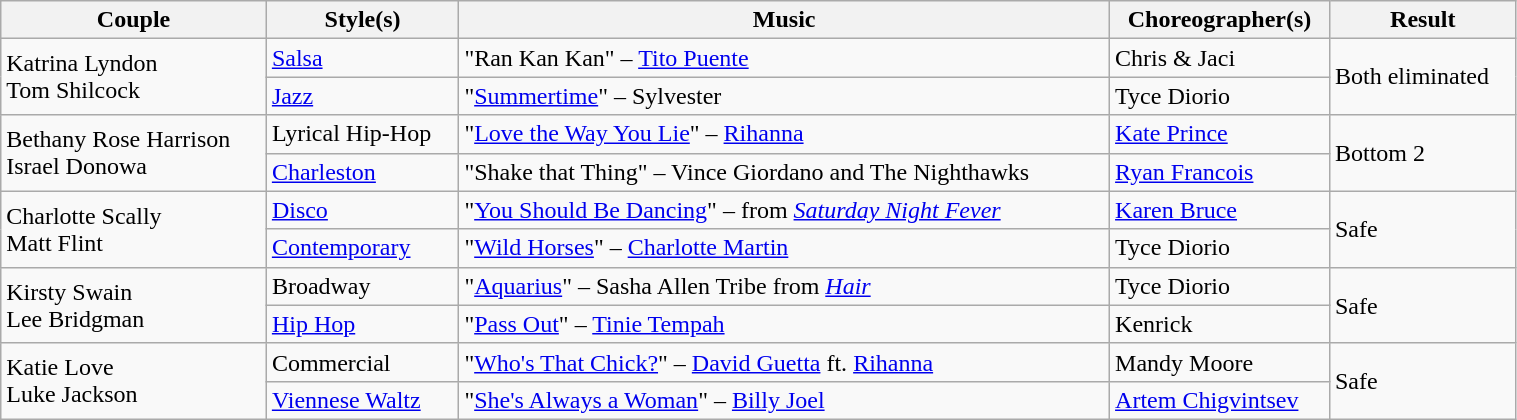<table class="wikitable" style="width:80%;">
<tr>
<th>Couple</th>
<th>Style(s)</th>
<th>Music</th>
<th>Choreographer(s)</th>
<th>Result</th>
</tr>
<tr>
<td rowspan="2">Katrina Lyndon<br>Tom Shilcock</td>
<td><a href='#'>Salsa</a></td>
<td>"Ran Kan Kan" – <a href='#'>Tito Puente</a></td>
<td>Chris & Jaci</td>
<td rowspan="2">Both eliminated</td>
</tr>
<tr>
<td><a href='#'>Jazz</a></td>
<td>"<a href='#'>Summertime</a>" – Sylvester</td>
<td>Tyce Diorio</td>
</tr>
<tr>
<td rowspan="2">Bethany Rose Harrison<br>Israel Donowa</td>
<td>Lyrical Hip-Hop</td>
<td>"<a href='#'>Love the Way You Lie</a>" – <a href='#'>Rihanna</a></td>
<td><a href='#'>Kate Prince</a></td>
<td rowspan="2">Bottom 2</td>
</tr>
<tr>
<td><a href='#'>Charleston</a></td>
<td>"Shake that Thing" – Vince Giordano and The Nighthawks</td>
<td><a href='#'>Ryan Francois</a></td>
</tr>
<tr>
<td rowspan="2">Charlotte Scally<br>Matt Flint</td>
<td><a href='#'>Disco</a></td>
<td>"<a href='#'>You Should Be Dancing</a>" – from <em><a href='#'>Saturday Night Fever</a></em></td>
<td><a href='#'>Karen Bruce</a></td>
<td rowspan="2">Safe</td>
</tr>
<tr>
<td><a href='#'>Contemporary</a></td>
<td>"<a href='#'>Wild Horses</a>" – <a href='#'>Charlotte Martin</a></td>
<td>Tyce Diorio</td>
</tr>
<tr>
<td rowspan="2">Kirsty Swain<br>Lee Bridgman</td>
<td>Broadway</td>
<td>"<a href='#'>Aquarius</a>" – Sasha Allen Tribe from <em><a href='#'>Hair</a></em></td>
<td>Tyce Diorio</td>
<td rowspan="2">Safe</td>
</tr>
<tr>
<td><a href='#'>Hip Hop</a></td>
<td>"<a href='#'>Pass Out</a>" – <a href='#'>Tinie Tempah</a></td>
<td>Kenrick</td>
</tr>
<tr>
<td rowspan="2">Katie Love<br>Luke Jackson</td>
<td>Commercial</td>
<td>"<a href='#'>Who's That Chick?</a>" – <a href='#'>David Guetta</a> ft. <a href='#'>Rihanna</a></td>
<td>Mandy Moore</td>
<td rowspan="2">Safe</td>
</tr>
<tr>
<td><a href='#'>Viennese Waltz</a></td>
<td>"<a href='#'>She's Always a Woman</a>" – <a href='#'>Billy Joel</a></td>
<td><a href='#'>Artem Chigvintsev</a></td>
</tr>
</table>
